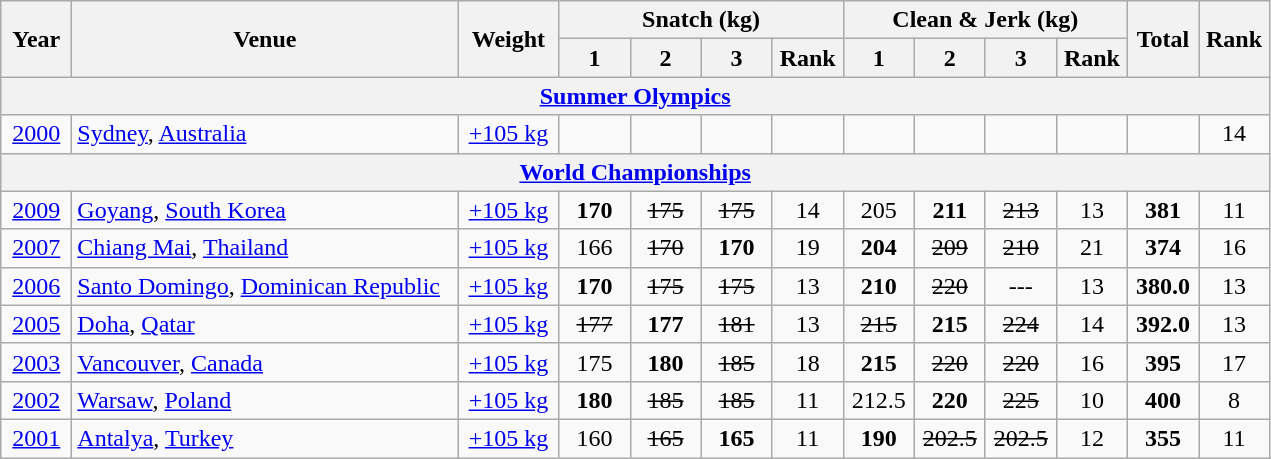<table class = "wikitable" style="text-align:center;">
<tr>
<th rowspan=2 width=40>Year</th>
<th rowspan=2 width=250>Venue</th>
<th rowspan=2 width=60>Weight</th>
<th colspan=4>Snatch (kg)</th>
<th colspan=4>Clean & Jerk (kg)</th>
<th rowspan=2 width=40>Total</th>
<th rowspan=2 width=40>Rank</th>
</tr>
<tr>
<th width=40>1</th>
<th width=40>2</th>
<th width=40>3</th>
<th width=40>Rank</th>
<th width=40>1</th>
<th width=40>2</th>
<th width=40>3</th>
<th width=40>Rank</th>
</tr>
<tr>
<th colspan=13><a href='#'>Summer Olympics</a></th>
</tr>
<tr>
<td><a href='#'>2000</a></td>
<td align=left> <a href='#'>Sydney</a>, <a href='#'>Australia</a></td>
<td><a href='#'>+105 kg</a></td>
<td></td>
<td></td>
<td></td>
<td></td>
<td></td>
<td></td>
<td></td>
<td></td>
<td></td>
<td>14</td>
</tr>
<tr>
<th colspan=13><a href='#'>World Championships</a></th>
</tr>
<tr>
<td><a href='#'>2009</a></td>
<td align=left> <a href='#'>Goyang</a>, <a href='#'>South Korea</a></td>
<td><a href='#'>+105 kg</a></td>
<td><strong>170</strong></td>
<td><s>175</s></td>
<td><s>175</s></td>
<td>14</td>
<td>205</td>
<td><strong>211</strong></td>
<td><s>213</s></td>
<td>13</td>
<td><strong>381</strong></td>
<td>11</td>
</tr>
<tr>
<td><a href='#'>2007</a></td>
<td align=left> <a href='#'>Chiang Mai</a>, <a href='#'>Thailand</a></td>
<td><a href='#'>+105 kg</a></td>
<td>166</td>
<td><s>170</s></td>
<td><strong>170</strong></td>
<td>19</td>
<td><strong>204</strong></td>
<td><s>209</s></td>
<td><s>210</s></td>
<td>21</td>
<td><strong>374</strong></td>
<td>16</td>
</tr>
<tr>
<td><a href='#'>2006</a></td>
<td align=left> <a href='#'>Santo Domingo</a>, <a href='#'>Dominican Republic</a></td>
<td><a href='#'>+105 kg</a></td>
<td><strong>170</strong></td>
<td><s>175</s></td>
<td><s>175</s></td>
<td>13</td>
<td><strong>210</strong></td>
<td><s>220</s></td>
<td>---</td>
<td>13</td>
<td><strong>380.0</strong></td>
<td>13</td>
</tr>
<tr>
<td><a href='#'>2005</a></td>
<td align=left> <a href='#'>Doha</a>, <a href='#'>Qatar</a></td>
<td><a href='#'>+105 kg</a></td>
<td><s>177</s></td>
<td><strong>177</strong></td>
<td><s>181</s></td>
<td>13</td>
<td><s>215</s></td>
<td><strong>215</strong></td>
<td><s>224</s></td>
<td>14</td>
<td><strong>392.0</strong></td>
<td>13</td>
</tr>
<tr>
<td><a href='#'>2003</a></td>
<td align=left> <a href='#'>Vancouver</a>, <a href='#'>Canada</a></td>
<td><a href='#'>+105 kg</a></td>
<td>175</td>
<td><strong>180</strong></td>
<td><s>185</s></td>
<td>18</td>
<td><strong>215</strong></td>
<td><s>220</s></td>
<td><s>220</s></td>
<td>16</td>
<td><strong>395</strong></td>
<td>17</td>
</tr>
<tr>
<td><a href='#'>2002</a></td>
<td align=left> <a href='#'>Warsaw</a>, <a href='#'>Poland</a></td>
<td><a href='#'>+105 kg</a></td>
<td><strong>180</strong></td>
<td><s>185</s></td>
<td><s>185</s></td>
<td>11</td>
<td>212.5</td>
<td><strong>220</strong></td>
<td><s>225</s></td>
<td>10</td>
<td><strong>400</strong></td>
<td>8</td>
</tr>
<tr>
<td><a href='#'>2001</a></td>
<td align=left> <a href='#'>Antalya</a>, <a href='#'>Turkey</a></td>
<td><a href='#'>+105 kg</a></td>
<td>160</td>
<td><s>165</s></td>
<td><strong>165</strong></td>
<td>11</td>
<td><strong>190</strong></td>
<td><s>202.5</s></td>
<td><s>202.5</s></td>
<td>12</td>
<td><strong>355</strong></td>
<td>11</td>
</tr>
</table>
